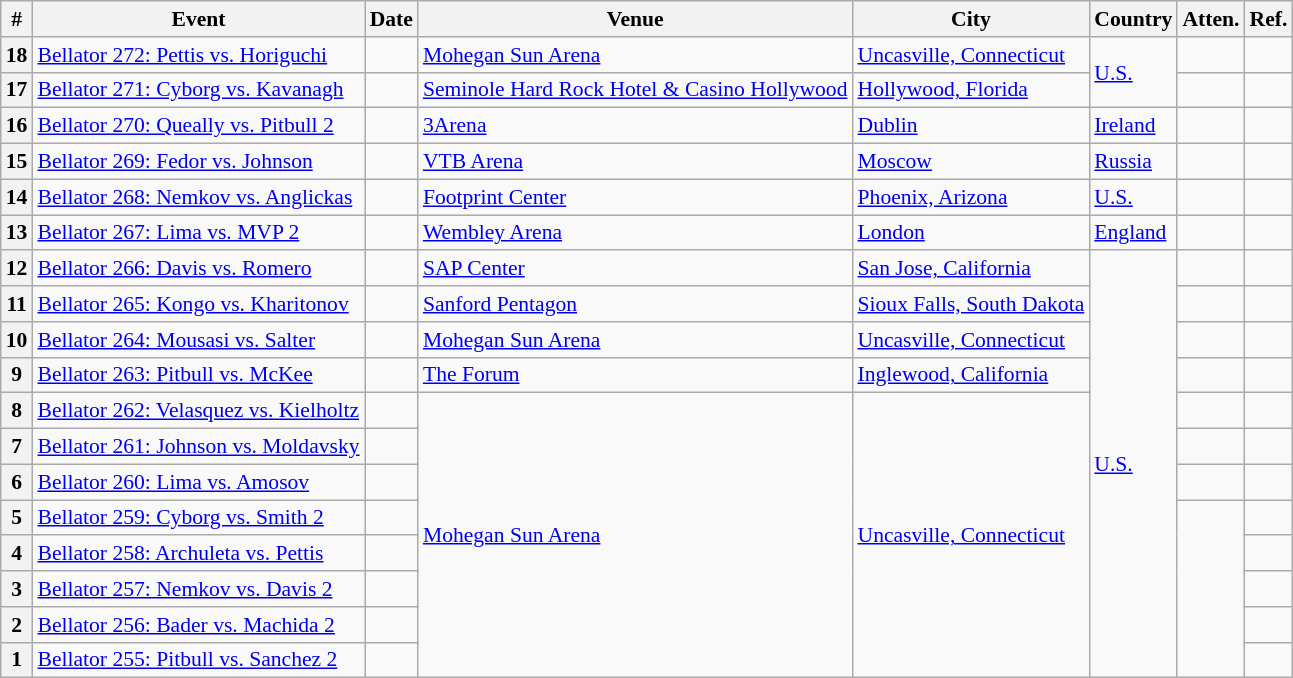<table class="sortable wikitable succession-box" style="font-size:90%;">
<tr>
<th scope="col">#</th>
<th scope="col">Event</th>
<th scope="col">Date</th>
<th scope="col">Venue</th>
<th scope="col">City</th>
<th scope="col">Country</th>
<th scope="col">Atten.</th>
<th scope="col">Ref.</th>
</tr>
<tr>
<th>18</th>
<td><a href='#'>Bellator 272: Pettis vs. Horiguchi</a></td>
<td></td>
<td><a href='#'>Mohegan Sun Arena</a></td>
<td><a href='#'>Uncasville, Connecticut</a></td>
<td rowspan=2><a href='#'>U.S.</a></td>
<td></td>
<td></td>
</tr>
<tr>
<th>17</th>
<td><a href='#'>Bellator 271: Cyborg vs. Kavanagh</a></td>
<td></td>
<td><a href='#'>Seminole Hard Rock Hotel & Casino Hollywood</a></td>
<td><a href='#'>Hollywood, Florida</a></td>
<td></td>
<td></td>
</tr>
<tr>
<th>16</th>
<td><a href='#'>Bellator 270: Queally vs. Pitbull 2</a></td>
<td></td>
<td><a href='#'>3Arena</a></td>
<td><a href='#'>Dublin</a></td>
<td><a href='#'>Ireland</a></td>
<td></td>
<td></td>
</tr>
<tr>
<th>15</th>
<td><a href='#'>Bellator 269: Fedor vs. Johnson</a></td>
<td></td>
<td><a href='#'>VTB Arena</a></td>
<td><a href='#'>Moscow</a></td>
<td><a href='#'>Russia</a></td>
<td></td>
<td></td>
</tr>
<tr>
<th>14</th>
<td><a href='#'>Bellator 268: Nemkov vs. Anglickas</a></td>
<td></td>
<td><a href='#'>Footprint Center</a></td>
<td><a href='#'>Phoenix, Arizona</a></td>
<td><a href='#'>U.S.</a></td>
<td></td>
<td></td>
</tr>
<tr>
<th>13</th>
<td><a href='#'>Bellator 267: Lima vs. MVP 2</a></td>
<td></td>
<td><a href='#'>Wembley Arena</a></td>
<td><a href='#'>London</a></td>
<td><a href='#'>England</a></td>
<td></td>
<td></td>
</tr>
<tr>
<th>12</th>
<td><a href='#'>Bellator 266: Davis vs. Romero</a></td>
<td></td>
<td><a href='#'>SAP Center</a></td>
<td><a href='#'>San Jose, California</a></td>
<td rowspan=12><a href='#'>U.S.</a></td>
<td></td>
<td></td>
</tr>
<tr>
<th>11</th>
<td><a href='#'>Bellator 265: Kongo vs. Kharitonov</a></td>
<td></td>
<td><a href='#'>Sanford Pentagon</a></td>
<td><a href='#'>Sioux Falls, South Dakota</a></td>
<td></td>
<td></td>
</tr>
<tr>
<th>10</th>
<td><a href='#'>Bellator 264: Mousasi vs. Salter</a></td>
<td></td>
<td><a href='#'>Mohegan Sun Arena</a></td>
<td><a href='#'>Uncasville, Connecticut</a></td>
<td></td>
<td></td>
</tr>
<tr>
<th>9</th>
<td><a href='#'>Bellator 263: Pitbull vs. McKee</a></td>
<td></td>
<td><a href='#'>The Forum</a></td>
<td><a href='#'>Inglewood, California</a></td>
<td></td>
<td></td>
</tr>
<tr>
<th>8</th>
<td><a href='#'>Bellator 262: Velasquez vs. Kielholtz</a></td>
<td></td>
<td rowspan=8><a href='#'>Mohegan Sun Arena</a></td>
<td rowspan=8><a href='#'>Uncasville, Connecticut</a></td>
<td></td>
<td></td>
</tr>
<tr>
<th>7</th>
<td><a href='#'>Bellator 261: Johnson vs. Moldavsky</a></td>
<td></td>
<td></td>
<td></td>
</tr>
<tr>
<th>6</th>
<td><a href='#'>Bellator 260: Lima vs. Amosov</a></td>
<td></td>
<td></td>
<td></td>
</tr>
<tr>
<th>5</th>
<td><a href='#'>Bellator 259: Cyborg vs. Smith 2</a></td>
<td></td>
<td rowspan=5></td>
<td></td>
</tr>
<tr>
<th>4</th>
<td><a href='#'>Bellator 258: Archuleta vs. Pettis</a></td>
<td></td>
<td></td>
</tr>
<tr>
<th>3</th>
<td><a href='#'>Bellator 257: Nemkov vs. Davis 2</a></td>
<td></td>
<td></td>
</tr>
<tr>
<th>2</th>
<td><a href='#'>Bellator 256: Bader vs. Machida 2</a></td>
<td></td>
<td></td>
</tr>
<tr>
<th>1</th>
<td><a href='#'>Bellator 255: Pitbull vs. Sanchez 2</a></td>
<td></td>
<td></td>
</tr>
</table>
